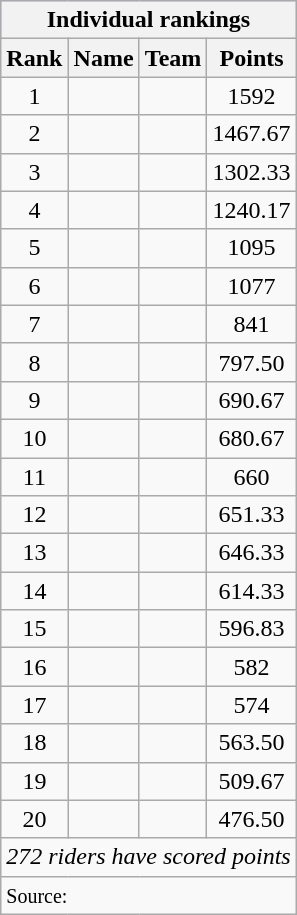<table class="wikitable">
<tr style="background:#ccf;">
<th colspan=4>Individual rankings</th>
</tr>
<tr>
<th>Rank</th>
<th>Name</th>
<th>Team</th>
<th>Points</th>
</tr>
<tr>
<td align=center>1</td>
<td> </td>
<td></td>
<td align=center>1592</td>
</tr>
<tr>
<td align=center>2</td>
<td></td>
<td></td>
<td align=center>1467.67</td>
</tr>
<tr>
<td align=center>3</td>
<td> </td>
<td></td>
<td align=center>1302.33</td>
</tr>
<tr>
<td align=center>4</td>
<td></td>
<td></td>
<td align=center>1240.17</td>
</tr>
<tr>
<td align=center>5</td>
<td></td>
<td></td>
<td align=center>1095</td>
</tr>
<tr>
<td align=center>6</td>
<td></td>
<td></td>
<td align=center>1077</td>
</tr>
<tr>
<td align=center>7</td>
<td></td>
<td></td>
<td align=center>841</td>
</tr>
<tr>
<td align=center>8</td>
<td></td>
<td></td>
<td align=center>797.50</td>
</tr>
<tr>
<td align=center>9</td>
<td></td>
<td></td>
<td align=center>690.67</td>
</tr>
<tr>
<td align=center>10</td>
<td></td>
<td></td>
<td align=center>680.67</td>
</tr>
<tr>
<td align=center>11</td>
<td></td>
<td></td>
<td align=center>660</td>
</tr>
<tr>
<td align=center>12</td>
<td></td>
<td></td>
<td align=center>651.33</td>
</tr>
<tr>
<td align=center>13</td>
<td></td>
<td></td>
<td align=center>646.33</td>
</tr>
<tr>
<td align=center>14</td>
<td></td>
<td></td>
<td align=center>614.33</td>
</tr>
<tr>
<td align=center>15</td>
<td></td>
<td></td>
<td align=center>596.83</td>
</tr>
<tr>
<td align=center>16</td>
<td></td>
<td></td>
<td align=center>582</td>
</tr>
<tr>
<td align=center>17</td>
<td></td>
<td></td>
<td align=center>574</td>
</tr>
<tr>
<td align=center>18</td>
<td></td>
<td></td>
<td align=center>563.50</td>
</tr>
<tr>
<td align=center>19</td>
<td></td>
<td></td>
<td align=center>509.67</td>
</tr>
<tr>
<td align=center>20</td>
<td></td>
<td></td>
<td align=center>476.50</td>
</tr>
<tr>
<td align=center colspan=4><em>272 riders have scored points</em></td>
</tr>
<tr>
<td colspan=4><small>Source:</small></td>
</tr>
</table>
